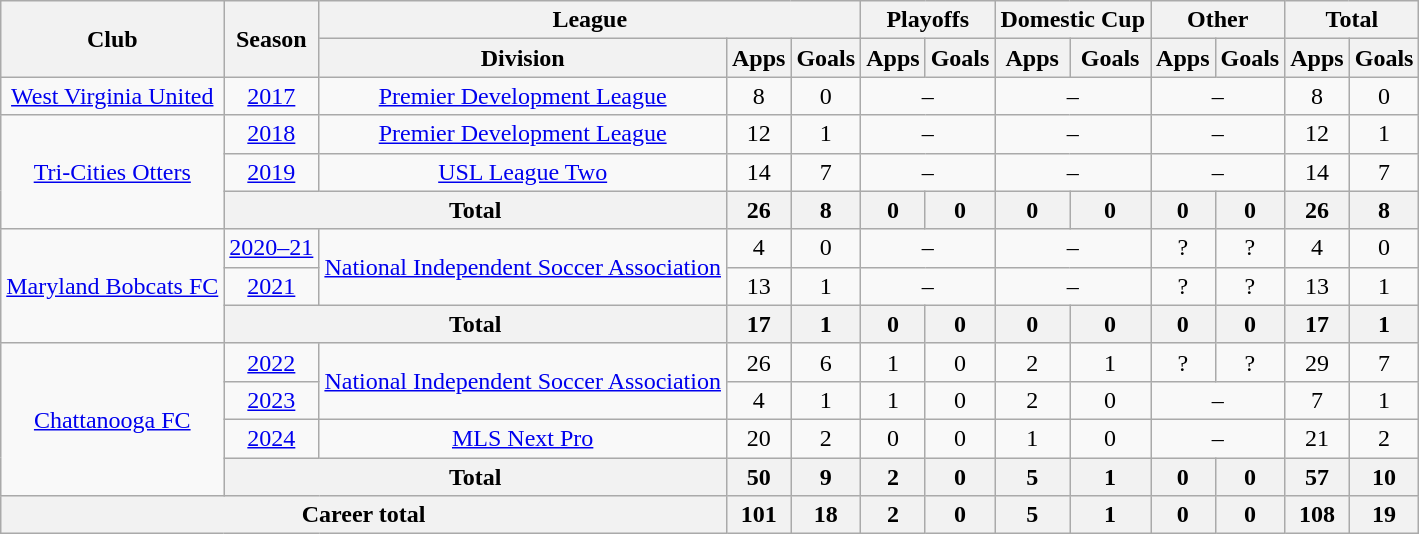<table class="wikitable" style="text-align: center">
<tr>
<th rowspan="2">Club</th>
<th rowspan="2">Season</th>
<th colspan="3">League</th>
<th colspan="2">Playoffs</th>
<th colspan="2">Domestic Cup</th>
<th colspan="2">Other</th>
<th colspan="2">Total</th>
</tr>
<tr>
<th>Division</th>
<th>Apps</th>
<th>Goals</th>
<th>Apps</th>
<th>Goals</th>
<th>Apps</th>
<th>Goals</th>
<th>Apps</th>
<th>Goals</th>
<th>Apps</th>
<th>Goals</th>
</tr>
<tr>
<td><a href='#'>West Virginia United</a></td>
<td><a href='#'>2017</a></td>
<td><a href='#'>Premier Development League</a></td>
<td>8</td>
<td>0</td>
<td colspan="2">–</td>
<td colspan="2">–</td>
<td colspan="2">–</td>
<td>8</td>
<td>0</td>
</tr>
<tr>
<td rowspan=3><a href='#'>Tri-Cities Otters</a></td>
<td><a href='#'>2018</a></td>
<td><a href='#'>Premier Development League</a></td>
<td>12</td>
<td>1</td>
<td colspan="2">–</td>
<td colspan="2">–</td>
<td colspan="2">–</td>
<td>12</td>
<td>1</td>
</tr>
<tr>
<td><a href='#'>2019</a></td>
<td><a href='#'>USL League Two</a></td>
<td>14</td>
<td>7</td>
<td colspan="2">–</td>
<td colspan="2">–</td>
<td colspan="2">–</td>
<td>14</td>
<td>7</td>
</tr>
<tr>
<th colspan="2">Total</th>
<th>26</th>
<th>8</th>
<th>0</th>
<th>0</th>
<th>0</th>
<th>0</th>
<th>0</th>
<th>0</th>
<th>26</th>
<th>8</th>
</tr>
<tr>
<td rowspan=3><a href='#'>Maryland Bobcats FC</a></td>
<td><a href='#'>2020–21</a></td>
<td rowspan=2><a href='#'>National Independent Soccer Association</a></td>
<td>4</td>
<td>0</td>
<td colspan="2">–</td>
<td colspan="2">–</td>
<td>?</td>
<td>?</td>
<td>4</td>
<td>0</td>
</tr>
<tr>
<td><a href='#'>2021</a></td>
<td>13</td>
<td>1</td>
<td colspan="2">–</td>
<td colspan="2">–</td>
<td>?</td>
<td>?</td>
<td>13</td>
<td>1</td>
</tr>
<tr>
<th colspan="2">Total</th>
<th>17</th>
<th>1</th>
<th>0</th>
<th>0</th>
<th>0</th>
<th>0</th>
<th>0</th>
<th>0</th>
<th>17</th>
<th>1</th>
</tr>
<tr>
<td rowspan=4><a href='#'>Chattanooga FC</a></td>
<td><a href='#'>2022</a></td>
<td rowspan=2><a href='#'>National Independent Soccer Association</a></td>
<td>26</td>
<td>6</td>
<td>1</td>
<td>0</td>
<td>2</td>
<td>1</td>
<td>?</td>
<td>?</td>
<td>29</td>
<td>7</td>
</tr>
<tr>
<td><a href='#'>2023</a></td>
<td>4</td>
<td>1</td>
<td>1</td>
<td>0</td>
<td>2</td>
<td>0</td>
<td colspan="2">–</td>
<td>7</td>
<td>1</td>
</tr>
<tr>
<td><a href='#'>2024</a></td>
<td><a href='#'>MLS Next Pro</a></td>
<td>20</td>
<td>2</td>
<td>0</td>
<td>0</td>
<td>1</td>
<td>0</td>
<td colspan="2">–</td>
<td>21</td>
<td>2</td>
</tr>
<tr>
<th colspan="2">Total</th>
<th>50</th>
<th>9</th>
<th>2</th>
<th>0</th>
<th>5</th>
<th>1</th>
<th>0</th>
<th>0</th>
<th>57</th>
<th>10</th>
</tr>
<tr>
<th colspan="3"><strong>Career total</strong></th>
<th>101</th>
<th>18</th>
<th>2</th>
<th>0</th>
<th>5</th>
<th>1</th>
<th>0</th>
<th>0</th>
<th>108</th>
<th>19</th>
</tr>
</table>
